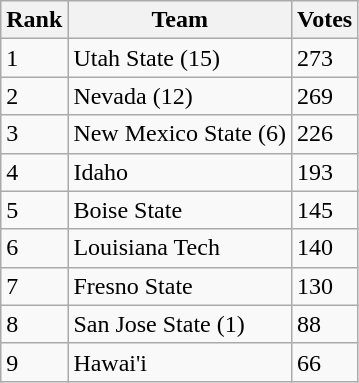<table class=wikitable>
<tr>
<th>Rank</th>
<th>Team</th>
<th>Votes</th>
</tr>
<tr>
<td>1</td>
<td>Utah State (15)</td>
<td>273</td>
</tr>
<tr>
<td>2</td>
<td>Nevada (12)</td>
<td>269</td>
</tr>
<tr>
<td>3</td>
<td>New Mexico State (6)</td>
<td>226</td>
</tr>
<tr>
<td>4</td>
<td>Idaho</td>
<td>193</td>
</tr>
<tr>
<td>5</td>
<td>Boise State</td>
<td>145</td>
</tr>
<tr>
<td>6</td>
<td>Louisiana Tech</td>
<td>140</td>
</tr>
<tr>
<td>7</td>
<td>Fresno State</td>
<td>130</td>
</tr>
<tr>
<td>8</td>
<td>San Jose State (1)</td>
<td>88</td>
</tr>
<tr>
<td>9</td>
<td>Hawai'i</td>
<td>66</td>
</tr>
</table>
